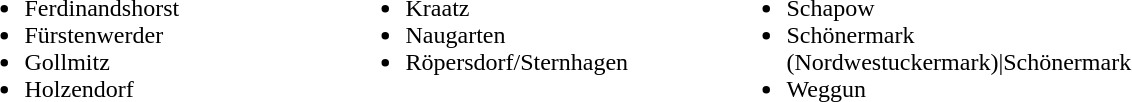<table>
<tr>
<td width="250" valign="top"><br><ul><li>Ferdinandshorst</li><li>Fürstenwerder</li><li>Gollmitz</li><li>Holzendorf</li></ul></td>
<td width="250" valign="top"><br><ul><li>Kraatz</li><li>Naugarten</li><li>Röpersdorf/Sternhagen</li></ul></td>
<td width="250" valign="top"><br><ul><li>Schapow</li><li>Schönermark (Nordwestuckermark)|Schönermark</li><li>Weggun</li></ul></td>
</tr>
</table>
